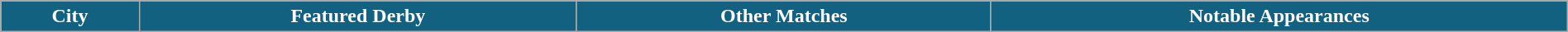<table class="wikitable plainrowheaders" style="width:100%; margin:auto;">
<tr>
<th scope="col" style="background-color: #126180; color: #ffffff;">City</th>
<th scope="col" style="background-color: #126180; color: #ffffff;">Featured Derby</th>
<th scope="col" style="background-color: #126180; color: #ffffff;">Other Matches</th>
<th scope="col" style="background-color: #126180; color: #ffffff;">Notable Appearances<br>


</th>
</tr>
</table>
